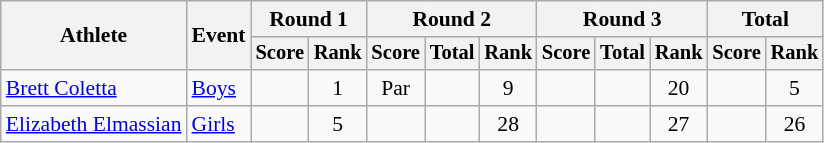<table class="wikitable" style="font-size:90%">
<tr>
<th rowspan="2">Athlete</th>
<th rowspan="2">Event</th>
<th colspan="2">Round 1</th>
<th colspan="3">Round 2</th>
<th colspan="3">Round 3</th>
<th colspan="2">Total</th>
</tr>
<tr style="font-size:95%">
<th>Score</th>
<th>Rank</th>
<th>Score</th>
<th>Total</th>
<th>Rank</th>
<th>Score</th>
<th>Total</th>
<th>Rank</th>
<th>Score</th>
<th>Rank</th>
</tr>
<tr align=center>
<td align=left><a href='#'>Brett Coletta</a></td>
<td align=left><a href='#'>Boys</a></td>
<td></td>
<td>1</td>
<td>Par</td>
<td></td>
<td>9</td>
<td></td>
<td></td>
<td>20</td>
<td></td>
<td>5</td>
</tr>
<tr align=center>
<td align=left><a href='#'>Elizabeth Elmassian</a></td>
<td align=left><a href='#'>Girls</a></td>
<td></td>
<td>5</td>
<td></td>
<td></td>
<td>28</td>
<td></td>
<td></td>
<td>27</td>
<td></td>
<td>26</td>
</tr>
</table>
